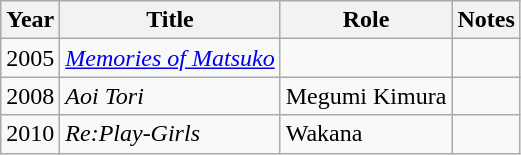<table class="wikitable">
<tr>
<th>Year</th>
<th>Title</th>
<th>Role</th>
<th>Notes</th>
</tr>
<tr>
<td>2005</td>
<td><em><a href='#'>Memories of Matsuko</a></em></td>
<td></td>
<td></td>
</tr>
<tr>
<td>2008</td>
<td><em>Aoi Tori</em></td>
<td>Megumi Kimura</td>
<td></td>
</tr>
<tr>
<td>2010</td>
<td><em>Re:Play-Girls</em></td>
<td>Wakana</td>
<td></td>
</tr>
</table>
